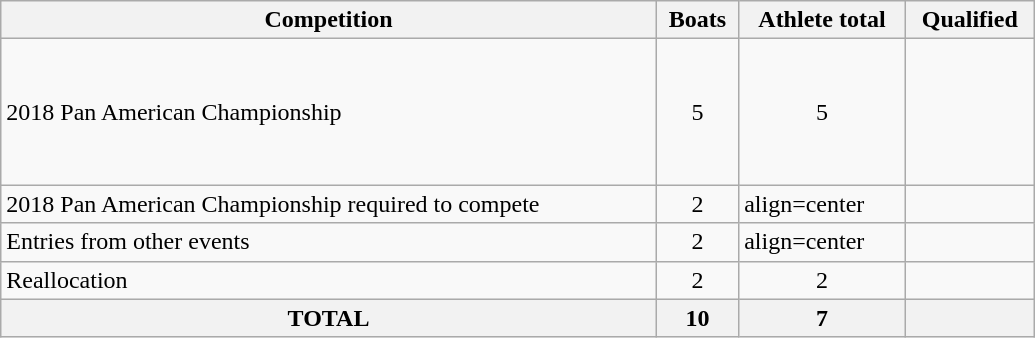<table class="wikitable" width=690>
<tr>
<th>Competition</th>
<th>Boats</th>
<th>Athlete total</th>
<th>Qualified</th>
</tr>
<tr>
<td>2018 Pan American Championship</td>
<td align=center>5</td>
<td align=center>5</td>
<td><br><br><br><s></s><br><br></td>
</tr>
<tr>
<td>2018 Pan American Championship required to compete</td>
<td align=center>2</td>
<td>align=center </td>
<td><br></td>
</tr>
<tr>
<td>Entries from other events</td>
<td align=center>2</td>
<td>align=center </td>
<td><br></td>
</tr>
<tr>
<td>Reallocation</td>
<td align=center>2</td>
<td align=center>2</td>
<td><br></td>
</tr>
<tr>
<th>TOTAL</th>
<th>10</th>
<th>7</th>
<th></th>
</tr>
</table>
